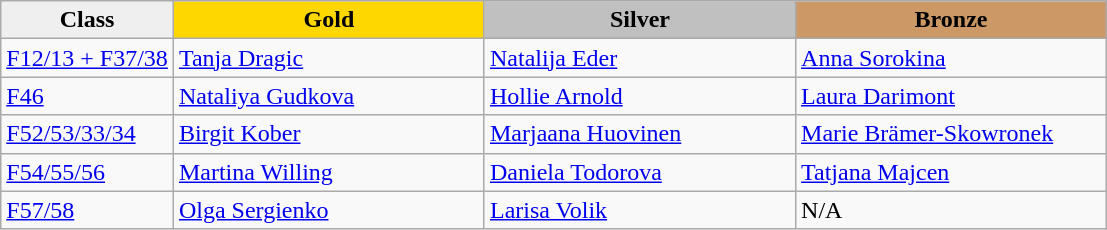<table class="wikitable" style="text-align:left">
<tr align="center">
<td bgcolor=efefef><strong>Class</strong></td>
<td width=200 bgcolor=gold><strong>Gold</strong></td>
<td width=200 bgcolor=silver><strong>Silver</strong></td>
<td width=200 bgcolor=CC9966><strong>Bronze</strong></td>
</tr>
<tr>
<td><a href='#'>F12/13 + F37/38</a></td>
<td><a href='#'>Tanja Dragic</a><br></td>
<td><a href='#'>Natalija Eder</a><br></td>
<td><a href='#'>Anna Sorokina</a><br></td>
</tr>
<tr>
<td><a href='#'>F46</a></td>
<td><a href='#'>Nataliya Gudkova</a><br></td>
<td><a href='#'>Hollie Arnold</a><br></td>
<td><a href='#'>Laura Darimont</a><br></td>
</tr>
<tr>
<td><a href='#'>F52/53/33/34</a></td>
<td><a href='#'>Birgit Kober</a><br></td>
<td><a href='#'>Marjaana Huovinen</a><br></td>
<td><a href='#'>Marie Brämer-Skowronek</a><br></td>
</tr>
<tr>
<td><a href='#'>F54/55/56</a></td>
<td><a href='#'>Martina Willing</a><br></td>
<td><a href='#'>Daniela Todorova</a><br></td>
<td><a href='#'>Tatjana Majcen</a><br></td>
</tr>
<tr>
<td><a href='#'>F57/58</a></td>
<td><a href='#'>Olga Sergienko</a><br></td>
<td><a href='#'>Larisa Volik</a><br></td>
<td>N/A</td>
</tr>
</table>
